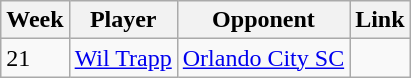<table class=wikitable>
<tr>
<th>Week</th>
<th>Player</th>
<th>Opponent</th>
<th>Link</th>
</tr>
<tr>
<td>21</td>
<td> <a href='#'>Wil Trapp</a></td>
<td><a href='#'>Orlando City SC</a></td>
<td></td>
</tr>
</table>
